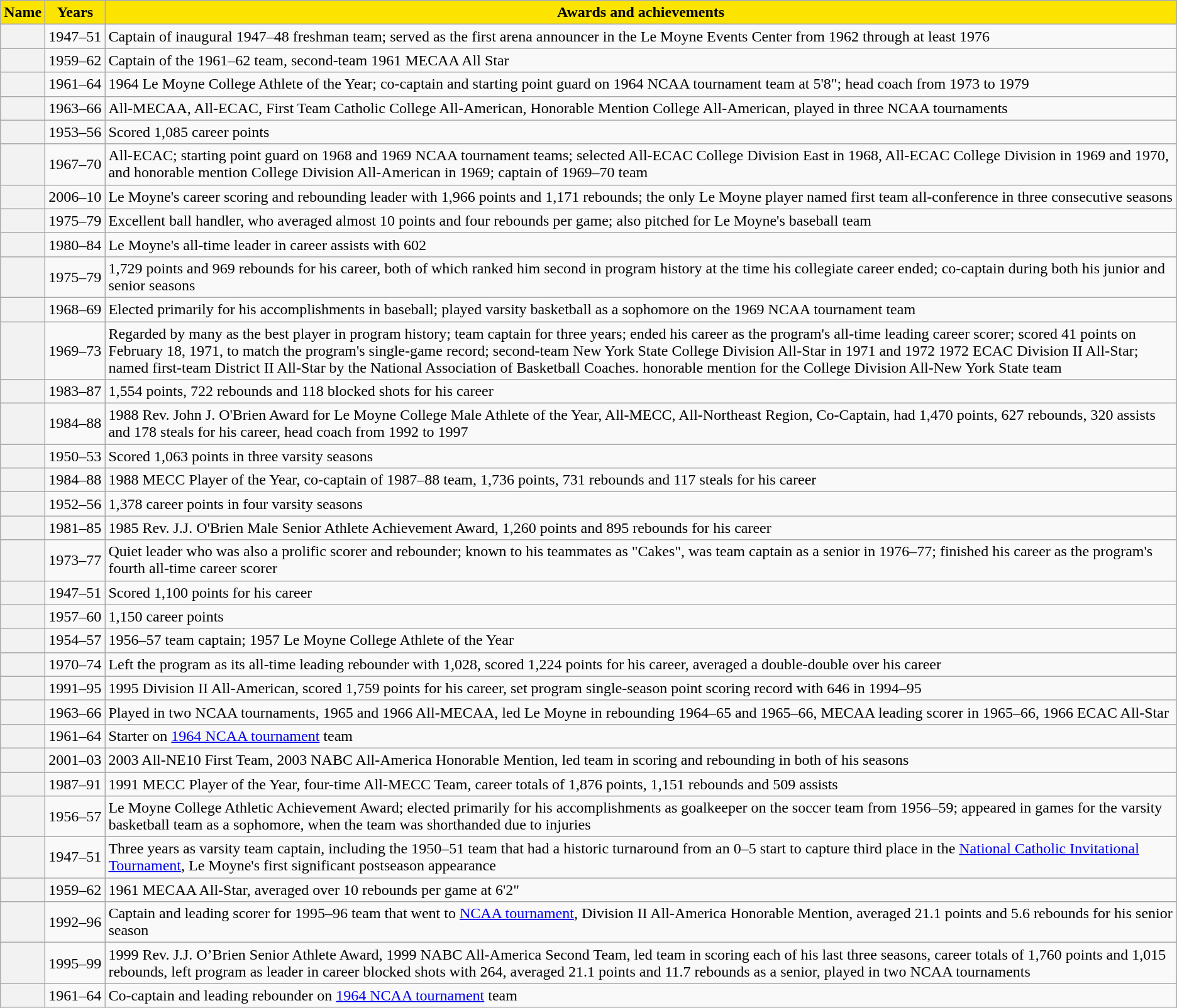<table class="wikitable sortable plainrowheaders">
<tr>
<th style="background-color:#fce300;"><span>Name</span></th>
<th style="background-color:#fce300;"><span>Years</span></th>
<th class="unsortable" style="background-color:#fce300;"><span>Awards and achievements</span></th>
</tr>
<tr>
<th scope="row" style="text-align:center"><strong></strong></th>
<td style="white-space: nowrap;">1947–51</td>
<td>Captain of inaugural 1947–48 freshman team; served as the first arena announcer in the Le Moyne Events Center from 1962 through at least 1976</td>
</tr>
<tr>
<th scope="row" style="text-align:center"><strong></strong></th>
<td>1959–62</td>
<td>Captain of the 1961–62 team, second-team 1961 MECAA All Star</td>
</tr>
<tr>
<th scope="row" style="text-align:center"><strong></strong></th>
<td>1961–64</td>
<td>1964 Le Moyne College Athlete of the Year; co-captain and starting point guard on 1964 NCAA tournament team at 5'8"; head coach from 1973 to 1979</td>
</tr>
<tr>
<th scope="row" style="text-align:center"><strong></strong></th>
<td>1963–66</td>
<td>All-MECAA, All-ECAC, First Team Catholic College All-American, Honorable Mention College All-American, played in three NCAA tournaments</td>
</tr>
<tr>
<th scope="row" style="text-align:center"><strong></strong></th>
<td>1953–56</td>
<td>Scored 1,085 career points</td>
</tr>
<tr>
<th scope="row" style="text-align:center"><strong></strong></th>
<td>1967–70</td>
<td>All-ECAC; starting point guard on 1968 and 1969 NCAA tournament teams; selected All-ECAC College Division East in 1968, All-ECAC College Division in 1969 and 1970, and honorable mention College Division All-American in 1969; captain of 1969–70 team</td>
</tr>
<tr>
<th scope="row" style="text-align:center" style="white-space: nowrap;"><strong></strong></th>
<td>2006–10</td>
<td>Le Moyne's career scoring and rebounding leader with 1,966 points and 1,171 rebounds; the only Le Moyne player named first team all-conference in three consecutive seasons</td>
</tr>
<tr>
<th scope="row" style="text-align:center"><strong></strong></th>
<td>1975–79</td>
<td>Excellent ball handler, who averaged almost 10 points and four rebounds per game; also pitched for Le Moyne's baseball team</td>
</tr>
<tr>
<th scope="row" style="text-align:center"><strong></strong></th>
<td>1980–84</td>
<td>Le Moyne's all-time leader in career assists with 602</td>
</tr>
<tr>
<th scope="row" style="text-align:center"><strong></strong></th>
<td>1975–79</td>
<td>1,729 points and 969 rebounds for his career, both of which ranked him second in program history at the time his collegiate career ended; co-captain during both his junior and senior seasons</td>
</tr>
<tr>
<th scope="row" style="text-align:center"><strong></strong></th>
<td>1968–69</td>
<td>Elected primarily for his accomplishments in baseball; played varsity basketball as a sophomore on the 1969 NCAA tournament team</td>
</tr>
<tr>
<th scope="row" style="text-align:center"><strong></strong></th>
<td>1969–73</td>
<td>Regarded by many as the best player in program history; team captain for three years; ended his career as the program's all-time leading career scorer; scored 41 points on February 18, 1971, to match the program's single-game record; second-team New York State College Division All-Star in 1971 and 1972 1972 ECAC Division II All-Star; named first-team District II All-Star by the National Association of Basketball Coaches. honorable mention for the College Division All-New York State team</td>
</tr>
<tr>
<th scope="row" style="text-align:center" style="white-space: nowrap;"><strong></strong></th>
<td>1983–87</td>
<td>1,554 points, 722 rebounds and 118 blocked shots for his career</td>
</tr>
<tr>
<th scope="row" style="text-align:center"><strong></strong></th>
<td>1984–88</td>
<td>1988 Rev. John J. O'Brien Award for Le Moyne College Male Athlete of the Year, All-MECC, All-Northeast Region, Co-Captain, had 1,470 points, 627 rebounds, 320 assists and 178 steals for his career, head coach from 1992 to 1997</td>
</tr>
<tr>
<th scope="row" style="text-align:center"><strong></strong></th>
<td>1950–53</td>
<td>Scored 1,063 points in three varsity seasons</td>
</tr>
<tr>
<th scope="row" style="text-align:center"><strong></strong></th>
<td>1984–88</td>
<td>1988 MECC Player of the Year, co-captain of 1987–88 team, 1,736 points, 731 rebounds and 117 steals for his career</td>
</tr>
<tr>
<th scope="row" style="text-align:center"><strong></strong></th>
<td>1952–56</td>
<td>1,378 career points in four varsity seasons</td>
</tr>
<tr>
<th scope="row" style="text-align:center"><strong></strong></th>
<td>1981–85</td>
<td>1985 Rev. J.J. O'Brien Male Senior Athlete Achievement Award, 1,260 points and 895 rebounds for his career</td>
</tr>
<tr>
<th scope="row" style="text-align:center"><strong></strong></th>
<td>1973–77</td>
<td>Quiet leader who was also a prolific scorer and rebounder; known to his teammates as "Cakes", was team captain as a senior in 1976–77; finished his career as the program's fourth all-time career scorer</td>
</tr>
<tr>
<th scope="row" style="text-align:center"><strong></strong></th>
<td>1947–51</td>
<td>Scored 1,100 points for his career</td>
</tr>
<tr>
<th scope="row" style="text-align:center"><strong></strong></th>
<td>1957–60</td>
<td>1,150 career points</td>
</tr>
<tr>
<th scope="row" style="text-align:center"><strong></strong></th>
<td>1954–57</td>
<td>1956–57 team captain; 1957 Le Moyne College Athlete of the Year</td>
</tr>
<tr>
<th scope="row" style="text-align:center"><strong></strong></th>
<td>1970–74</td>
<td>Left the program as its all-time leading rebounder with 1,028, scored 1,224 points for his career, averaged a double-double over his career</td>
</tr>
<tr>
<th scope="row" style="text-align:center"><strong></strong></th>
<td>1991–95</td>
<td>1995 Division II All-American, scored 1,759 points for his career, set program single-season point scoring record with 646 in 1994–95</td>
</tr>
<tr>
<th scope="row" style="text-align:center"><strong></strong></th>
<td>1963–66</td>
<td>Played in two NCAA tournaments, 1965 and 1966 All-MECAA, led Le Moyne in rebounding 1964–65 and 1965–66, MECAA leading scorer in 1965–66, 1966 ECAC All-Star</td>
</tr>
<tr>
<th scope="row" style="text-align:center"><strong></strong></th>
<td>1961–64</td>
<td>Starter on <a href='#'>1964 NCAA tournament</a> team</td>
</tr>
<tr>
<th scope="row" style="text-align:center"><strong></strong></th>
<td>2001–03</td>
<td>2003 All-NE10 First Team, 2003 NABC All-America Honorable Mention, led team in scoring and rebounding in both of his seasons</td>
</tr>
<tr>
<th scope="row" style="text-align:center"><strong></strong></th>
<td>1987–91</td>
<td>1991 MECC Player of the Year, four-time All-MECC Team, career totals of 1,876 points, 1,151 rebounds and 509 assists</td>
</tr>
<tr>
<th scope="row" style="text-align:center"><strong></strong></th>
<td>1956–57</td>
<td>Le Moyne College Athletic Achievement Award; elected primarily for his accomplishments as goalkeeper on the soccer team from 1956–59; appeared in games for the varsity basketball team as a sophomore, when the team was shorthanded due to injuries</td>
</tr>
<tr>
<th scope="row" style="text-align:center"><strong></strong></th>
<td>1947–51</td>
<td>Three years as varsity team captain, including the 1950–51 team that had a historic turnaround from an 0–5 start to capture third place in the <a href='#'>National Catholic Invitational Tournament</a>, Le Moyne's first significant postseason appearance</td>
</tr>
<tr>
<th scope="row" style="text-align:center"><strong></strong></th>
<td>1959–62</td>
<td>1961 MECAA All-Star, averaged over 10 rebounds per game at 6'2"</td>
</tr>
<tr>
<th scope="row" style="text-align:center"><strong></strong></th>
<td>1992–96</td>
<td>Captain and leading scorer for 1995–96 team that went to <a href='#'>NCAA tournament</a>, Division II All-America Honorable Mention, averaged 21.1 points and 5.6 rebounds for his senior season</td>
</tr>
<tr>
<th scope="row" style="text-align:center"><strong></strong></th>
<td>1995–99</td>
<td>1999 Rev. J.J. O’Brien Senior Athlete Award, 1999 NABC All-America Second Team, led team in scoring each of his last three seasons, career totals of 1,760 points and 1,015 rebounds, left program as leader in career blocked shots with 264, averaged 21.1 points and 11.7 rebounds as a senior, played in two NCAA tournaments</td>
</tr>
<tr>
<th scope="row" style="text-align:center"><strong></strong></th>
<td>1961–64</td>
<td>Co-captain and leading rebounder on <a href='#'>1964 NCAA tournament</a> team</td>
</tr>
</table>
